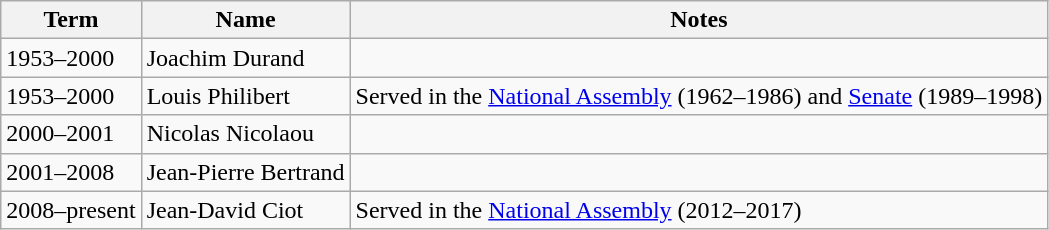<table class="wikitable">
<tr>
<th>Term</th>
<th>Name</th>
<th>Notes</th>
</tr>
<tr>
<td>1953–2000</td>
<td>Joachim Durand</td>
<td></td>
</tr>
<tr>
<td>1953–2000</td>
<td>Louis Philibert</td>
<td>Served in the <a href='#'>National Assembly</a> (1962–1986) and <a href='#'>Senate</a> (1989–1998)</td>
</tr>
<tr>
<td>2000–2001</td>
<td>Nicolas Nicolaou</td>
<td></td>
</tr>
<tr>
<td>2001–2008</td>
<td>Jean-Pierre Bertrand</td>
<td></td>
</tr>
<tr>
<td>2008–present</td>
<td>Jean-David Ciot</td>
<td>Served in the <a href='#'>National Assembly</a> (2012–2017)</td>
</tr>
</table>
